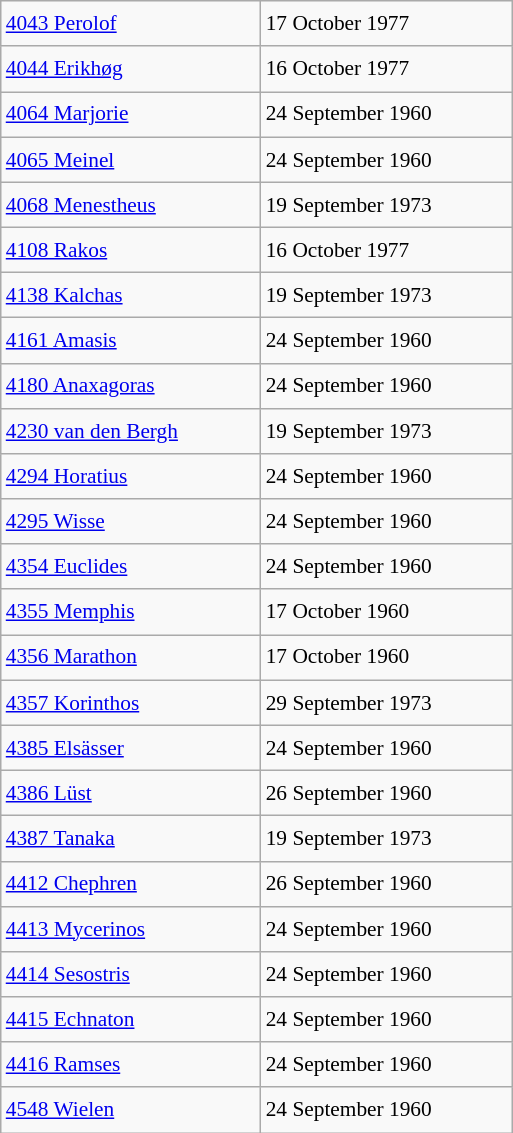<table class="wikitable" style="font-size: 89%; float: left; width: 24em; margin-right: 1em; line-height: 1.65em">
<tr>
<td><a href='#'>4043 Perolof</a></td>
<td>17 October 1977</td>
</tr>
<tr>
<td><a href='#'>4044 Erikhøg</a></td>
<td>16 October 1977</td>
</tr>
<tr>
<td><a href='#'>4064 Marjorie</a></td>
<td>24 September 1960</td>
</tr>
<tr>
<td><a href='#'>4065 Meinel</a></td>
<td>24 September 1960</td>
</tr>
<tr>
<td><a href='#'>4068 Menestheus</a></td>
<td>19 September 1973</td>
</tr>
<tr>
<td><a href='#'>4108 Rakos</a></td>
<td>16 October 1977</td>
</tr>
<tr>
<td><a href='#'>4138 Kalchas</a></td>
<td>19 September 1973</td>
</tr>
<tr>
<td><a href='#'>4161 Amasis</a></td>
<td>24 September 1960</td>
</tr>
<tr>
<td><a href='#'>4180 Anaxagoras</a></td>
<td>24 September 1960</td>
</tr>
<tr>
<td><a href='#'>4230 van den Bergh</a></td>
<td>19 September 1973</td>
</tr>
<tr>
<td><a href='#'>4294 Horatius</a></td>
<td>24 September 1960</td>
</tr>
<tr>
<td><a href='#'>4295 Wisse</a></td>
<td>24 September 1960</td>
</tr>
<tr>
<td><a href='#'>4354 Euclides</a></td>
<td>24 September 1960</td>
</tr>
<tr>
<td><a href='#'>4355 Memphis</a></td>
<td>17 October 1960</td>
</tr>
<tr>
<td><a href='#'>4356 Marathon</a></td>
<td>17 October 1960</td>
</tr>
<tr>
<td><a href='#'>4357 Korinthos</a></td>
<td>29 September 1973</td>
</tr>
<tr>
<td><a href='#'>4385 Elsässer</a></td>
<td>24 September 1960</td>
</tr>
<tr>
<td><a href='#'>4386 Lüst</a></td>
<td>26 September 1960</td>
</tr>
<tr>
<td><a href='#'>4387 Tanaka</a></td>
<td>19 September 1973</td>
</tr>
<tr>
<td><a href='#'>4412 Chephren</a></td>
<td>26 September 1960</td>
</tr>
<tr>
<td><a href='#'>4413 Mycerinos</a></td>
<td>24 September 1960</td>
</tr>
<tr>
<td><a href='#'>4414 Sesostris</a></td>
<td>24 September 1960</td>
</tr>
<tr>
<td><a href='#'>4415 Echnaton</a></td>
<td>24 September 1960</td>
</tr>
<tr>
<td><a href='#'>4416 Ramses</a></td>
<td>24 September 1960</td>
</tr>
<tr>
<td><a href='#'>4548 Wielen</a></td>
<td>24 September 1960</td>
</tr>
</table>
